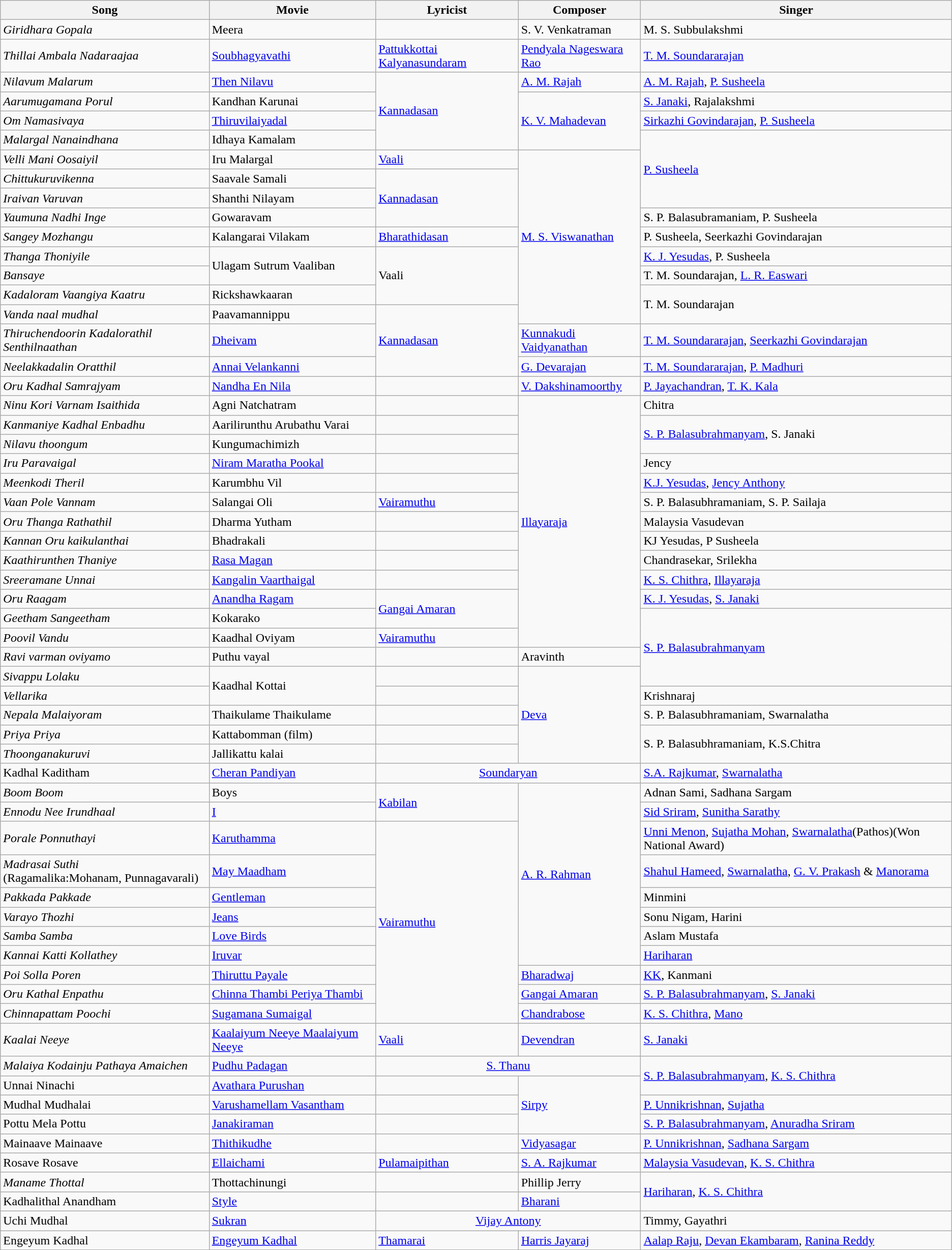<table class="wikitable">
<tr>
<th>Song</th>
<th>Movie</th>
<th>Lyricist</th>
<th>Composer</th>
<th>Singer</th>
</tr>
<tr>
<td><em>Giridhara Gopala</em></td>
<td>Meera</td>
<td></td>
<td>S. V. Venkatraman</td>
<td>M. S. Subbulakshmi</td>
</tr>
<tr>
<td><em>Thillai Ambala Nadaraajaa</em></td>
<td><a href='#'>Soubhagyavathi</a></td>
<td><a href='#'>Pattukkottai Kalyanasundaram</a></td>
<td><a href='#'>Pendyala Nageswara Rao</a></td>
<td><a href='#'>T. M. Soundararajan</a></td>
</tr>
<tr>
<td><em>Nilavum Malarum</em></td>
<td><a href='#'>Then Nilavu</a></td>
<td rowspan=4><a href='#'>Kannadasan</a></td>
<td><a href='#'>A. M. Rajah</a></td>
<td><a href='#'>A. M. Rajah</a>, <a href='#'>P. Susheela</a></td>
</tr>
<tr>
<td><em>Aarumugamana Porul</em></td>
<td>Kandhan Karunai</td>
<td rowspan="3"><a href='#'>K. V. Mahadevan</a></td>
<td><a href='#'>S. Janaki</a>, Rajalakshmi</td>
</tr>
<tr>
<td><em>Om Namasivaya</em></td>
<td><a href='#'>Thiruvilaiyadal</a></td>
<td><a href='#'>Sirkazhi Govindarajan</a>, <a href='#'>P. Susheela</a></td>
</tr>
<tr>
<td><em>Malargal Nanaindhana</em></td>
<td>Idhaya Kamalam</td>
<td rowspan="4"><a href='#'>P. Susheela</a></td>
</tr>
<tr>
<td><em>Velli Mani Oosaiyil</em></td>
<td>Iru Malargal</td>
<td><a href='#'>Vaali</a></td>
<td rowspan="9"><a href='#'>M. S. Viswanathan</a></td>
</tr>
<tr>
<td><em>Chittukuruvikenna</em></td>
<td>Saavale Samali</td>
<td rowspan="3"><a href='#'>Kannadasan</a></td>
</tr>
<tr>
<td><em>Iraivan Varuvan</em></td>
<td>Shanthi Nilayam</td>
</tr>
<tr>
<td><em>Yaumuna Nadhi Inge</em></td>
<td>Gowaravam</td>
<td>S. P. Balasubramaniam, P. Susheela</td>
</tr>
<tr>
<td><em>Sangey Mozhangu</em></td>
<td>Kalangarai Vilakam</td>
<td><a href='#'>Bharathidasan</a></td>
<td>P. Susheela, Seerkazhi Govindarajan</td>
</tr>
<tr>
<td><em>Thanga Thoniyile</em></td>
<td rowspan="2">Ulagam Sutrum Vaaliban</td>
<td rowspan="3">Vaali</td>
<td><a href='#'>K. J. Yesudas</a>, P. Susheela</td>
</tr>
<tr>
<td><em>Bansaye</em></td>
<td>T. M. Soundarajan, <a href='#'>L. R. Easwari</a></td>
</tr>
<tr>
<td><em>Kadaloram Vaangiya Kaatru</em></td>
<td>Rickshawkaaran</td>
<td rowspan="2">T. M. Soundarajan</td>
</tr>
<tr>
<td><em>Vanda naal mudhal</em></td>
<td>Paavamannippu</td>
<td rowspan=3><a href='#'>Kannadasan</a></td>
</tr>
<tr>
<td><em> Thiruchendoorin Kadalorathil Senthilnaathan</em></td>
<td><a href='#'>Dheivam</a></td>
<td><a href='#'>Kunnakudi Vaidyanathan</a></td>
<td><a href='#'>T. M. Soundararajan</a>, <a href='#'>Seerkazhi Govindarajan</a></td>
</tr>
<tr>
<td><em>Neelakkadalin Oratthil</em></td>
<td><a href='#'>Annai Velankanni</a></td>
<td><a href='#'>G. Devarajan</a></td>
<td><a href='#'>T. M. Soundararajan</a>, <a href='#'>P. Madhuri</a></td>
</tr>
<tr>
<td><em>Oru Kadhal Samrajyam</em></td>
<td><a href='#'>Nandha En Nila</a></td>
<td></td>
<td><a href='#'>V. Dakshinamoorthy</a></td>
<td><a href='#'>P. Jayachandran</a>, <a href='#'>T. K. Kala</a></td>
</tr>
<tr>
<td><em>Ninu Kori Varnam Isaithida</em></td>
<td>Agni Natchatram</td>
<td></td>
<td rowspan="13"><a href='#'>Illayaraja</a></td>
<td>Chitra</td>
</tr>
<tr>
<td><em>Kanmaniye Kadhal Enbadhu</em></td>
<td>Aarilirunthu Arubathu Varai</td>
<td></td>
<td rowspan="2"><a href='#'>S. P. Balasubrahmanyam</a>, S. Janaki</td>
</tr>
<tr>
<td><em>Nilavu thoongum</em></td>
<td>Kungumachimizh</td>
<td></td>
</tr>
<tr>
<td><em>Iru Paravaigal</em></td>
<td><a href='#'>Niram Maratha Pookal</a></td>
<td></td>
<td>Jency</td>
</tr>
<tr>
<td><em>Meenkodi Theril </em></td>
<td>Karumbhu Vil</td>
<td></td>
<td><a href='#'>K.J. Yesudas</a>, <a href='#'>Jency Anthony</a></td>
</tr>
<tr>
<td><em>Vaan Pole Vannam</em></td>
<td>Salangai Oli</td>
<td><a href='#'>Vairamuthu</a></td>
<td>S. P. Balasubhramaniam, S. P. Sailaja</td>
</tr>
<tr>
<td><em> Oru Thanga Rathathil</em></td>
<td>Dharma Yutham</td>
<td></td>
<td>Malaysia Vasudevan</td>
</tr>
<tr>
<td><em>Kannan Oru kaikulanthai</em></td>
<td>Bhadrakali</td>
<td></td>
<td>KJ Yesudas, P Susheela</td>
</tr>
<tr>
<td><em>Kaathirunthen Thaniye</em></td>
<td><a href='#'>Rasa Magan</a></td>
<td></td>
<td>Chandrasekar, Srilekha</td>
</tr>
<tr>
<td><em>Sreeramane Unnai</em></td>
<td><a href='#'>Kangalin Vaarthaigal</a></td>
<td></td>
<td><a href='#'>K. S. Chithra</a>, <a href='#'>Illayaraja</a></td>
</tr>
<tr>
<td><em> Oru Raagam</em></td>
<td><a href='#'>Anandha Ragam</a></td>
<td rowspan=2><a href='#'>Gangai Amaran</a></td>
<td><a href='#'>K. J. Yesudas</a>, <a href='#'>S. Janaki</a></td>
</tr>
<tr>
<td><em> Geetham Sangeetham</em></td>
<td>Kokarako</td>
<td rowspan="4"><a href='#'>S. P. Balasubrahmanyam</a></td>
</tr>
<tr>
<td><em>Poovil Vandu</em></td>
<td>Kaadhal Oviyam</td>
<td><a href='#'>Vairamuthu</a></td>
</tr>
<tr>
<td><em>Ravi varman oviyamo</em></td>
<td>Puthu vayal</td>
<td></td>
<td>Aravinth</td>
</tr>
<tr>
<td><em>Sivappu Lolaku</em></td>
<td rowspan=2>Kaadhal Kottai</td>
<td></td>
<td rowspan="5"><a href='#'>Deva</a></td>
</tr>
<tr>
<td><em> Vellarika</em></td>
<td></td>
<td>Krishnaraj</td>
</tr>
<tr>
<td><em>Nepala Malaiyoram</em></td>
<td>Thaikulame Thaikulame</td>
<td></td>
<td>S. P. Balasubhramaniam, Swarnalatha</td>
</tr>
<tr>
<td><em> Priya Priya</em></td>
<td>Kattabomman (film)</td>
<td></td>
<td rowspan=2>S. P. Balasubhramaniam, K.S.Chitra</td>
</tr>
<tr>
<td><em>Thoonganakuruvi</em></td>
<td>Jallikattu kalai</td>
<td></td>
</tr>
<tr>
<td>Kadhal Kaditham</td>
<td><a href='#'>Cheran Pandiyan</a></td>
<td colspan=2 style="text-align: center;"><a href='#'>Soundaryan</a></td>
<td><a href='#'>S.A. Rajkumar</a>, <a href='#'>Swarnalatha</a></td>
</tr>
<tr>
<td><em>Boom Boom</em></td>
<td>Boys</td>
<td rowspan=2><a href='#'>Kabilan</a></td>
<td rowspan="8"><a href='#'>A. R. Rahman</a></td>
<td>Adnan Sami, Sadhana Sargam</td>
</tr>
<tr>
<td><em>Ennodu Nee Irundhaal</em></td>
<td><a href='#'>I</a></td>
<td><a href='#'>Sid Sriram</a>, <a href='#'>Sunitha Sarathy</a></td>
</tr>
<tr>
<td><em>Porale Ponnuthayi</em></td>
<td><a href='#'>Karuthamma</a></td>
<td rowspan=9><a href='#'>Vairamuthu</a></td>
<td><a href='#'>Unni Menon</a>, <a href='#'>Sujatha Mohan</a>, <a href='#'>Swarnalatha</a>(Pathos)(Won National Award)</td>
</tr>
<tr>
<td><em>Madrasai Suthi</em><br>(Ragamalika:Mohanam, Punnagavarali)</td>
<td><a href='#'>May Maadham</a></td>
<td><a href='#'>Shahul Hameed</a>, <a href='#'>Swarnalatha</a>, <a href='#'>G. V. Prakash</a> & <a href='#'>Manorama</a></td>
</tr>
<tr>
<td><em>Pakkada Pakkade</em></td>
<td><a href='#'>Gentleman</a></td>
<td>Minmini</td>
</tr>
<tr>
<td><em>Varayo Thozhi</em></td>
<td><a href='#'>Jeans</a></td>
<td>Sonu Nigam, Harini</td>
</tr>
<tr>
<td><em>Samba Samba</em></td>
<td><a href='#'>Love Birds</a></td>
<td>Aslam Mustafa</td>
</tr>
<tr>
<td><em>Kannai Katti Kollathey</em></td>
<td><a href='#'>Iruvar</a></td>
<td><a href='#'>Hariharan</a></td>
</tr>
<tr>
<td><em>Poi Solla Poren</em></td>
<td><a href='#'>Thiruttu Payale</a></td>
<td><a href='#'>Bharadwaj</a></td>
<td><a href='#'>KK</a>, Kanmani</td>
</tr>
<tr>
<td><em>Oru Kathal Enpathu</em></td>
<td><a href='#'>Chinna Thambi Periya Thambi</a></td>
<td><a href='#'>Gangai Amaran</a></td>
<td><a href='#'>S. P. Balasubrahmanyam</a>, <a href='#'>S. Janaki</a></td>
</tr>
<tr>
<td><em>Chinnapattam Poochi</em></td>
<td><a href='#'>Sugamana Sumaigal</a></td>
<td><a href='#'>Chandrabose</a></td>
<td><a href='#'>K. S. Chithra</a>, <a href='#'>Mano</a></td>
</tr>
<tr>
<td><em>Kaalai Neeye</em></td>
<td><a href='#'>Kaalaiyum Neeye Maalaiyum Neeye</a></td>
<td><a href='#'>Vaali</a></td>
<td><a href='#'>Devendran</a></td>
<td><a href='#'>S. Janaki</a></td>
</tr>
<tr>
<td><em>Malaiya Kodainju Pathaya Amaichen</em></td>
<td><a href='#'>Pudhu Padagan</a></td>
<td colspan=2 style="text-align: center;"><a href='#'>S. Thanu</a></td>
<td rowspan=2><a href='#'>S. P. Balasubrahmanyam</a>, <a href='#'>K. S. Chithra</a></td>
</tr>
<tr>
<td>Unnai Ninachi</td>
<td><a href='#'>Avathara Purushan</a></td>
<td></td>
<td rowspan=3><a href='#'>Sirpy</a></td>
</tr>
<tr>
<td>Mudhal Mudhalai</td>
<td><a href='#'>Varushamellam Vasantham</a></td>
<td></td>
<td><a href='#'>P. Unnikrishnan</a>, <a href='#'>Sujatha</a></td>
</tr>
<tr>
<td>Pottu Mela Pottu</td>
<td><a href='#'>Janakiraman</a></td>
<td></td>
<td><a href='#'>S. P. Balasubrahmanyam</a>, <a href='#'>Anuradha Sriram</a></td>
</tr>
<tr>
<td>Mainaave Mainaave</td>
<td><a href='#'>Thithikudhe</a></td>
<td></td>
<td><a href='#'>Vidyasagar</a></td>
<td><a href='#'>P. Unnikrishnan</a>, <a href='#'>Sadhana Sargam</a></td>
</tr>
<tr>
<td>Rosave Rosave</td>
<td><a href='#'>Ellaichami</a></td>
<td><a href='#'>Pulamaipithan</a></td>
<td><a href='#'>S. A. Rajkumar</a></td>
<td><a href='#'>Malaysia Vasudevan</a>, <a href='#'>K. S. Chithra</a></td>
</tr>
<tr>
<td><em> Maname Thottal</em></td>
<td>Thottachinungi</td>
<td></td>
<td>Phillip Jerry</td>
<td rowspan=2><a href='#'>Hariharan</a>, <a href='#'>K. S. Chithra</a></td>
</tr>
<tr>
<td>Kadhalithal Anandham</td>
<td><a href='#'>Style</a></td>
<td></td>
<td><a href='#'>Bharani</a></td>
</tr>
<tr>
<td>Uchi Mudhal</td>
<td><a href='#'>Sukran</a></td>
<td colspan=2 style="text-align: center;"><a href='#'>Vijay Antony</a></td>
<td>Timmy, Gayathri</td>
</tr>
<tr>
<td>Engeyum Kadhal</td>
<td><a href='#'>Engeyum Kadhal</a></td>
<td><a href='#'>Thamarai</a></td>
<td><a href='#'>Harris Jayaraj</a></td>
<td><a href='#'>Aalap Raju</a>, <a href='#'>Devan Ekambaram</a>, <a href='#'>Ranina Reddy</a></td>
</tr>
</table>
